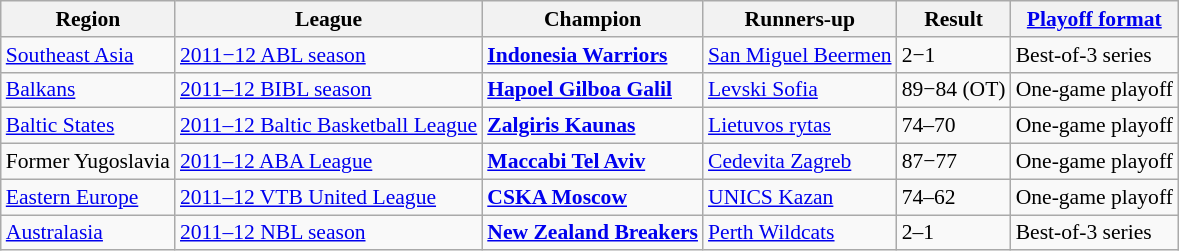<table class="wikitable" style="font-size:90%;">
<tr>
<th>Region</th>
<th>League</th>
<th><strong>Champion</strong></th>
<th>Runners-up</th>
<th>Result</th>
<th><a href='#'>Playoff format</a></th>
</tr>
<tr>
<td><a href='#'>Southeast Asia</a></td>
<td><a href='#'>2011−12 ABL season</a></td>
<td> <strong><a href='#'>Indonesia Warriors</a></strong></td>
<td> <a href='#'>San Miguel Beermen</a></td>
<td>2−1</td>
<td>Best-of-3 series</td>
</tr>
<tr>
<td><a href='#'>Balkans</a></td>
<td><a href='#'>2011–12 BIBL season</a></td>
<td> <strong><a href='#'>Hapoel Gilboa Galil</a></strong></td>
<td> <a href='#'>Levski Sofia</a></td>
<td>89−84 (OT)</td>
<td>One-game playoff</td>
</tr>
<tr>
<td><a href='#'>Baltic States</a></td>
<td><a href='#'>2011–12 Baltic Basketball League</a></td>
<td> <strong><a href='#'>Zalgiris Kaunas</a></strong></td>
<td> <a href='#'>Lietuvos rytas</a></td>
<td>74–70</td>
<td>One-game playoff</td>
</tr>
<tr>
<td>Former Yugoslavia</td>
<td><a href='#'>2011–12 ABA League</a></td>
<td> <strong><a href='#'>Maccabi Tel Aviv</a></strong></td>
<td> <a href='#'>Cedevita Zagreb</a></td>
<td>87−77</td>
<td>One-game playoff</td>
</tr>
<tr>
<td><a href='#'>Eastern Europe</a></td>
<td><a href='#'>2011–12 VTB United League</a></td>
<td> <strong><a href='#'>CSKA Moscow</a></strong></td>
<td> <a href='#'>UNICS Kazan</a></td>
<td>74–62</td>
<td>One-game playoff</td>
</tr>
<tr>
<td><a href='#'>Australasia</a></td>
<td><a href='#'>2011–12 NBL season</a></td>
<td> <strong><a href='#'>New Zealand Breakers</a></strong></td>
<td> <a href='#'>Perth Wildcats</a></td>
<td>2–1</td>
<td>Best-of-3 series</td>
</tr>
</table>
